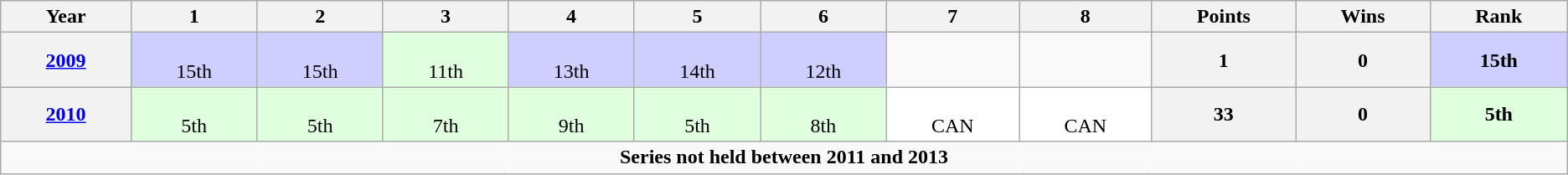<table class="wikitable">
<tr>
<th width="2%">Year</th>
<th width="2%">1</th>
<th width="2%">2</th>
<th width="2%">3</th>
<th width="2%">4</th>
<th width="2%">5</th>
<th width="2%">6</th>
<th width="2%">7</th>
<th width="2%">8</th>
<th width="2%">Points</th>
<th width="2%">Wins</th>
<th width="2%">Rank</th>
</tr>
<tr align=center>
<th><a href='#'>2009</a></th>
<td style="background:#cfcfff;"><br>15th</td>
<td style="background:#cfcfff;"><br>15th</td>
<td style="background:#dfffdf;"><br>11th</td>
<td style="background:#cfcfff;"><br>13th</td>
<td style="background:#cfcfff;"><br>14th</td>
<td style="background:#cfcfff;"><br>12th</td>
<td></td>
<td></td>
<th>1</th>
<th>0</th>
<td style="background:#cfcfff;"><strong>15th</strong></td>
</tr>
<tr align=center>
<th><a href='#'>2010</a></th>
<td style="background:#dfffdf;"><br>5th</td>
<td style="background:#dfffdf;"><br>5th</td>
<td style="background:#dfffdf;"><br>7th</td>
<td style="background:#dfffdf;"><br>9th</td>
<td style="background:#dfffdf;"><br>5th</td>
<td style="background:#dfffdf;"><br>8th</td>
<td style="background:#ffffff;"><br>CAN</td>
<td style="background:#ffffff;"><br>CAN</td>
<th>33</th>
<th>0</th>
<td style="background:#dfffdf;"><strong>5th</strong></td>
</tr>
<tr align=center>
<td colspan=12><strong>Series not held between 2011 and 2013</strong></td>
</tr>
</table>
